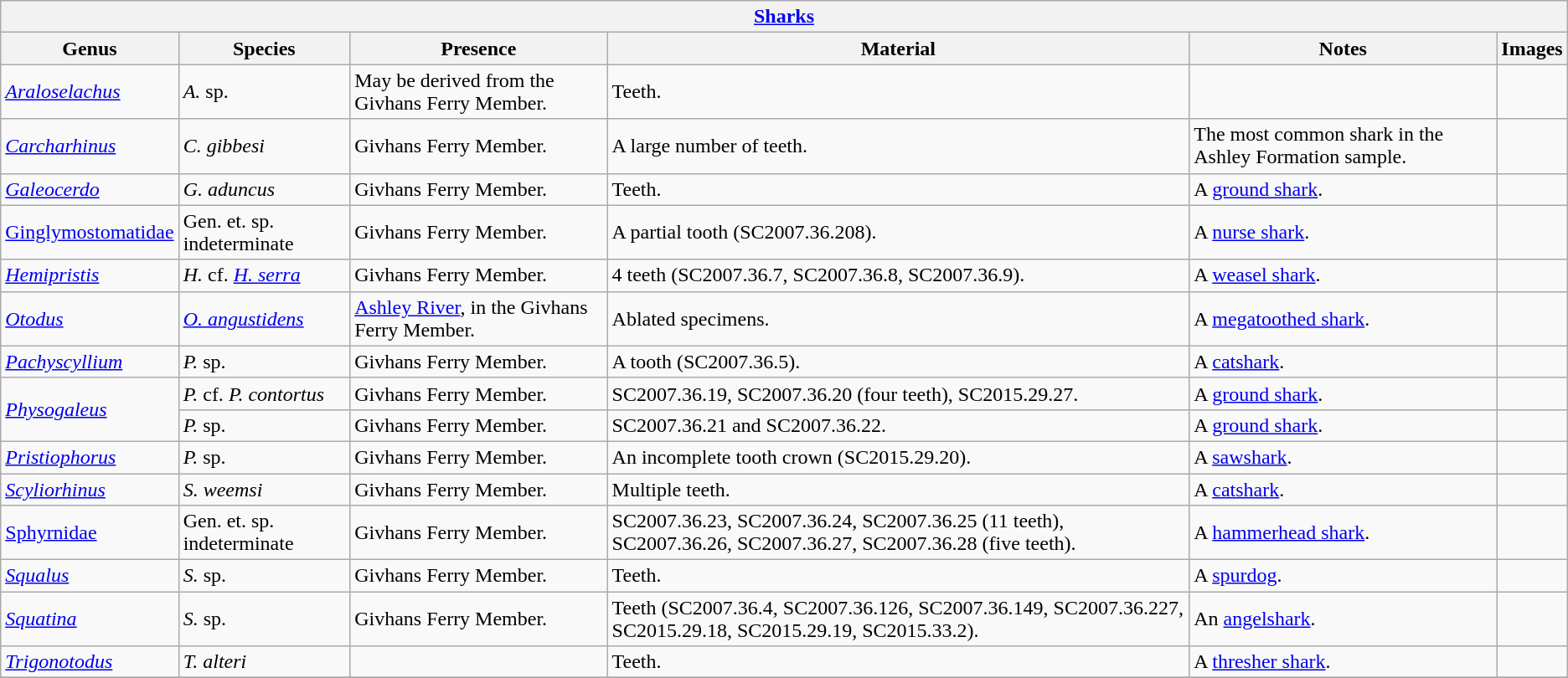<table class="wikitable" align="center">
<tr>
<th colspan="6" align="center"><strong><a href='#'>Sharks</a></strong></th>
</tr>
<tr>
<th>Genus</th>
<th>Species</th>
<th>Presence</th>
<th><strong>Material</strong></th>
<th>Notes</th>
<th>Images</th>
</tr>
<tr>
<td><em><a href='#'>Araloselachus</a></em></td>
<td><em>A.</em> sp.</td>
<td>May be derived from the Givhans Ferry Member.</td>
<td>Teeth.</td>
<td></td>
<td></td>
</tr>
<tr>
<td><em><a href='#'>Carcharhinus</a></em></td>
<td><em>C. gibbesi</em></td>
<td>Givhans Ferry Member.</td>
<td>A large number of teeth.</td>
<td>The most common shark in the Ashley Formation sample.</td>
<td></td>
</tr>
<tr>
<td><em><a href='#'>Galeocerdo</a></em></td>
<td><em>G. aduncus</em></td>
<td>Givhans Ferry Member.</td>
<td>Teeth.</td>
<td>A <a href='#'>ground shark</a>.</td>
<td></td>
</tr>
<tr>
<td><a href='#'>Ginglymostomatidae</a></td>
<td>Gen. et. sp. indeterminate</td>
<td>Givhans Ferry Member.</td>
<td>A partial tooth (SC2007.36.208).</td>
<td>A <a href='#'>nurse shark</a>.</td>
<td></td>
</tr>
<tr>
<td><em><a href='#'>Hemipristis</a></em></td>
<td><em>H.</em> cf. <em><a href='#'>H. serra</a></em></td>
<td>Givhans Ferry Member.</td>
<td>4 teeth (SC2007.36.7, SC2007.36.8, SC2007.36.9).</td>
<td>A <a href='#'>weasel shark</a>.</td>
<td></td>
</tr>
<tr>
<td><em><a href='#'>Otodus</a></em></td>
<td><em><a href='#'>O. angustidens</a></em></td>
<td><a href='#'>Ashley River</a>, in the Givhans Ferry Member.</td>
<td>Ablated specimens.</td>
<td>A <a href='#'>megatoothed shark</a>.</td>
<td></td>
</tr>
<tr>
<td><em><a href='#'>Pachyscyllium</a></em></td>
<td><em>P.</em> sp.</td>
<td>Givhans Ferry Member.</td>
<td>A tooth (SC2007.36.5).</td>
<td>A <a href='#'>catshark</a>.</td>
<td></td>
</tr>
<tr>
<td rowspan=2><em><a href='#'>Physogaleus</a></em></td>
<td><em>P.</em> cf. <em>P. contortus</em></td>
<td>Givhans Ferry Member.</td>
<td>SC2007.36.19, SC2007.36.20 (four teeth), SC2015.29.27.</td>
<td>A <a href='#'>ground shark</a>.</td>
<td></td>
</tr>
<tr>
<td><em>P.</em> sp.</td>
<td>Givhans Ferry Member.</td>
<td>SC2007.36.21 and SC2007.36.22.</td>
<td>A <a href='#'>ground shark</a>.</td>
<td></td>
</tr>
<tr>
<td><em><a href='#'>Pristiophorus</a></em></td>
<td><em>P.</em> sp.</td>
<td>Givhans Ferry Member.</td>
<td>An incomplete tooth crown (SC2015.29.20).</td>
<td>A <a href='#'>sawshark</a>.</td>
<td></td>
</tr>
<tr>
<td><em><a href='#'>Scyliorhinus</a></em></td>
<td><em>S. weemsi</em></td>
<td>Givhans Ferry Member.</td>
<td>Multiple teeth.</td>
<td>A <a href='#'>catshark</a>.</td>
<td></td>
</tr>
<tr>
<td><a href='#'>Sphyrnidae</a></td>
<td>Gen. et. sp. indeterminate</td>
<td>Givhans Ferry Member.</td>
<td>SC2007.36.23, SC2007.36.24, SC2007.36.25 (11 teeth), SC2007.36.26, SC2007.36.27, SC2007.36.28 (five teeth).</td>
<td>A <a href='#'>hammerhead shark</a>.</td>
<td></td>
</tr>
<tr>
<td><em><a href='#'>Squalus</a></em></td>
<td><em>S.</em> sp.</td>
<td>Givhans Ferry Member.</td>
<td>Teeth.</td>
<td>A <a href='#'>spurdog</a>.</td>
<td></td>
</tr>
<tr>
<td><em><a href='#'>Squatina</a></em></td>
<td><em>S.</em> sp.</td>
<td>Givhans Ferry Member.</td>
<td>Teeth (SC2007.36.4, SC2007.36.126, SC2007.36.149, SC2007.36.227, SC2015.29.18, SC2015.29.19, SC2015.33.2).</td>
<td>An <a href='#'>angelshark</a>.</td>
<td></td>
</tr>
<tr>
<td><em><a href='#'>Trigonotodus</a></em></td>
<td><em>T. alteri</em></td>
<td></td>
<td>Teeth.</td>
<td>A <a href='#'>thresher shark</a>.</td>
<td></td>
</tr>
<tr>
</tr>
</table>
